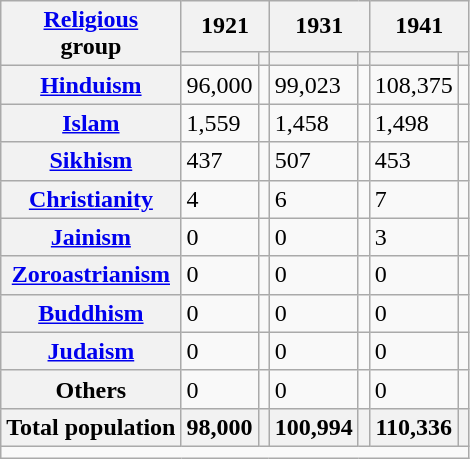<table class="wikitable sortable">
<tr>
<th rowspan="2"><a href='#'>Religious</a><br>group</th>
<th colspan="2">1921</th>
<th colspan="2">1931</th>
<th colspan="2">1941</th>
</tr>
<tr>
<th><a href='#'></a></th>
<th></th>
<th></th>
<th></th>
<th></th>
<th></th>
</tr>
<tr>
<th><a href='#'>Hinduism</a> </th>
<td>96,000</td>
<td></td>
<td>99,023</td>
<td></td>
<td>108,375</td>
<td></td>
</tr>
<tr>
<th><a href='#'>Islam</a> </th>
<td>1,559</td>
<td></td>
<td>1,458</td>
<td></td>
<td>1,498</td>
<td></td>
</tr>
<tr>
<th><a href='#'>Sikhism</a> </th>
<td>437</td>
<td></td>
<td>507</td>
<td></td>
<td>453</td>
<td></td>
</tr>
<tr>
<th><a href='#'>Christianity</a> </th>
<td>4</td>
<td></td>
<td>6</td>
<td></td>
<td>7</td>
<td></td>
</tr>
<tr>
<th><a href='#'>Jainism</a> </th>
<td>0</td>
<td></td>
<td>0</td>
<td></td>
<td>3</td>
<td></td>
</tr>
<tr>
<th><a href='#'>Zoroastrianism</a> </th>
<td>0</td>
<td></td>
<td>0</td>
<td></td>
<td>0</td>
<td></td>
</tr>
<tr>
<th><a href='#'>Buddhism</a> </th>
<td>0</td>
<td></td>
<td>0</td>
<td></td>
<td>0</td>
<td></td>
</tr>
<tr>
<th><a href='#'>Judaism</a> </th>
<td>0</td>
<td></td>
<td>0</td>
<td></td>
<td>0</td>
<td></td>
</tr>
<tr>
<th>Others</th>
<td>0</td>
<td></td>
<td>0</td>
<td></td>
<td>0</td>
<td></td>
</tr>
<tr>
<th>Total population</th>
<th>98,000</th>
<th></th>
<th>100,994</th>
<th></th>
<th>110,336</th>
<th></th>
</tr>
<tr class="sortbottom">
<td colspan="7"></td>
</tr>
</table>
